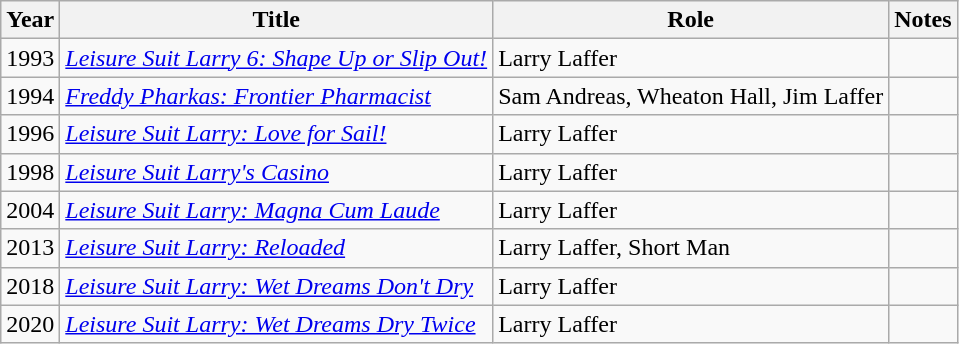<table class="wikitable sortable">
<tr>
<th>Year</th>
<th>Title</th>
<th>Role</th>
<th>Notes</th>
</tr>
<tr>
<td>1993</td>
<td><em><a href='#'>Leisure Suit Larry 6: Shape Up or Slip Out!</a></em></td>
<td>Larry Laffer</td>
<td></td>
</tr>
<tr>
<td>1994</td>
<td><em><a href='#'>Freddy Pharkas: Frontier Pharmacist</a></em></td>
<td>Sam Andreas, Wheaton Hall, Jim Laffer</td>
<td></td>
</tr>
<tr>
<td>1996</td>
<td><em><a href='#'>Leisure Suit Larry: Love for Sail!</a></em></td>
<td>Larry Laffer</td>
<td></td>
</tr>
<tr>
<td>1998</td>
<td><em><a href='#'>Leisure Suit Larry's Casino</a></em></td>
<td>Larry Laffer</td>
<td></td>
</tr>
<tr>
<td>2004</td>
<td><em><a href='#'>Leisure Suit Larry: Magna Cum Laude</a></em></td>
<td>Larry Laffer</td>
<td></td>
</tr>
<tr>
<td>2013</td>
<td><em><a href='#'>Leisure Suit Larry: Reloaded</a></em></td>
<td>Larry Laffer, Short Man</td>
<td></td>
</tr>
<tr>
<td>2018</td>
<td><em><a href='#'>Leisure Suit Larry: Wet Dreams Don't Dry</a></em></td>
<td>Larry Laffer</td>
<td></td>
</tr>
<tr>
<td>2020</td>
<td><em><a href='#'>Leisure Suit Larry: Wet Dreams Dry Twice</a></em></td>
<td>Larry Laffer</td>
<td></td>
</tr>
</table>
